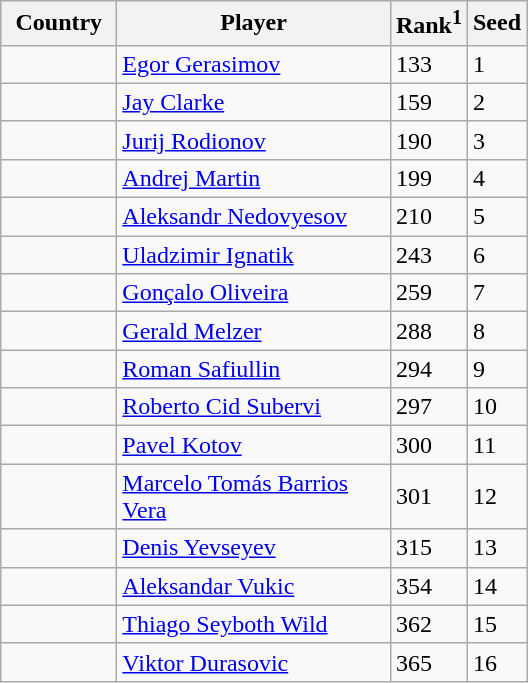<table class="sortable wikitable">
<tr>
<th width="70">Country</th>
<th width="175">Player</th>
<th>Rank<sup>1</sup></th>
<th>Seed</th>
</tr>
<tr>
<td></td>
<td><a href='#'>Egor Gerasimov</a></td>
<td>133</td>
<td>1</td>
</tr>
<tr>
<td></td>
<td><a href='#'>Jay Clarke</a></td>
<td>159</td>
<td>2</td>
</tr>
<tr>
<td></td>
<td><a href='#'>Jurij Rodionov</a></td>
<td>190</td>
<td>3</td>
</tr>
<tr>
<td></td>
<td><a href='#'>Andrej Martin</a></td>
<td>199</td>
<td>4</td>
</tr>
<tr>
<td></td>
<td><a href='#'>Aleksandr Nedovyesov</a></td>
<td>210</td>
<td>5</td>
</tr>
<tr>
<td></td>
<td><a href='#'>Uladzimir Ignatik</a></td>
<td>243</td>
<td>6</td>
</tr>
<tr>
<td></td>
<td><a href='#'>Gonçalo Oliveira</a></td>
<td>259</td>
<td>7</td>
</tr>
<tr>
<td></td>
<td><a href='#'>Gerald Melzer</a></td>
<td>288</td>
<td>8</td>
</tr>
<tr>
<td></td>
<td><a href='#'>Roman Safiullin</a></td>
<td>294</td>
<td>9</td>
</tr>
<tr>
<td></td>
<td><a href='#'>Roberto Cid Subervi</a></td>
<td>297</td>
<td>10</td>
</tr>
<tr>
<td></td>
<td><a href='#'>Pavel Kotov</a></td>
<td>300</td>
<td>11</td>
</tr>
<tr>
<td></td>
<td><a href='#'>Marcelo Tomás Barrios Vera</a></td>
<td>301</td>
<td>12</td>
</tr>
<tr>
<td></td>
<td><a href='#'>Denis Yevseyev</a></td>
<td>315</td>
<td>13</td>
</tr>
<tr>
<td></td>
<td><a href='#'>Aleksandar Vukic</a></td>
<td>354</td>
<td>14</td>
</tr>
<tr>
<td></td>
<td><a href='#'>Thiago Seyboth Wild</a></td>
<td>362</td>
<td>15</td>
</tr>
<tr>
<td></td>
<td><a href='#'>Viktor Durasovic</a></td>
<td>365</td>
<td>16</td>
</tr>
</table>
